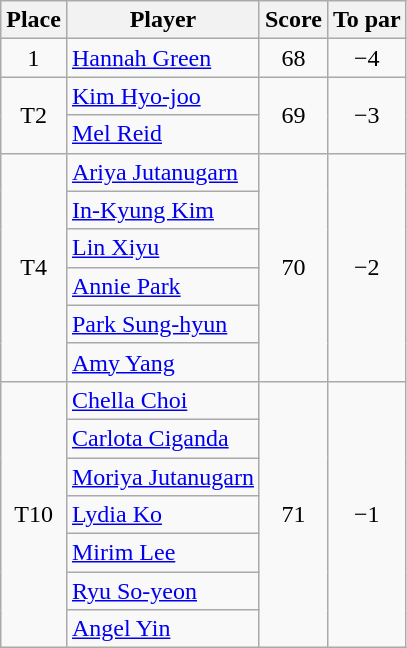<table class="wikitable">
<tr>
<th>Place</th>
<th>Player</th>
<th>Score</th>
<th>To par</th>
</tr>
<tr>
<td align=center>1</td>
<td> <a href='#'>Hannah Green</a></td>
<td align=center>68</td>
<td align=center>−4</td>
</tr>
<tr>
<td align=center rowspan=2>T2</td>
<td> <a href='#'>Kim Hyo-joo</a></td>
<td align=center rowspan=2>69</td>
<td align=center rowspan=2>−3</td>
</tr>
<tr>
<td> <a href='#'>Mel Reid</a></td>
</tr>
<tr>
<td align=center rowspan=6>T4</td>
<td> <a href='#'>Ariya Jutanugarn</a></td>
<td align=center rowspan=6>70</td>
<td align=center rowspan=6>−2</td>
</tr>
<tr>
<td> <a href='#'>In-Kyung Kim</a></td>
</tr>
<tr>
<td> <a href='#'>Lin Xiyu</a></td>
</tr>
<tr>
<td> <a href='#'>Annie Park</a></td>
</tr>
<tr>
<td> <a href='#'>Park Sung-hyun</a></td>
</tr>
<tr>
<td> <a href='#'>Amy Yang</a></td>
</tr>
<tr>
<td align=center rowspan=7>T10</td>
<td> <a href='#'>Chella Choi</a></td>
<td align=center rowspan=7>71</td>
<td align=center rowspan=7>−1</td>
</tr>
<tr>
<td> <a href='#'>Carlota Ciganda</a></td>
</tr>
<tr>
<td> <a href='#'>Moriya Jutanugarn</a></td>
</tr>
<tr>
<td> <a href='#'>Lydia Ko</a></td>
</tr>
<tr>
<td> <a href='#'>Mirim Lee</a></td>
</tr>
<tr>
<td> <a href='#'>Ryu So-yeon</a></td>
</tr>
<tr>
<td> <a href='#'>Angel Yin</a></td>
</tr>
</table>
